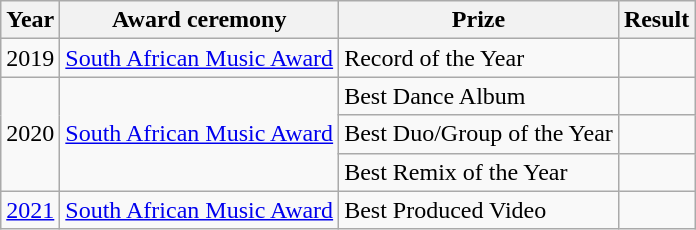<table class ="wikitable">
<tr>
<th>Year</th>
<th>Award ceremony</th>
<th>Prize</th>
<th>Result</th>
</tr>
<tr>
<td>2019</td>
<td><a href='#'>South African Music Award</a></td>
<td>Record of the Year</td>
<td></td>
</tr>
<tr>
<td rowspan="3">2020</td>
<td rowspan="3"><a href='#'>South African Music Award</a></td>
<td>Best Dance Album</td>
<td></td>
</tr>
<tr>
<td>Best Duo/Group of the Year</td>
<td></td>
</tr>
<tr>
<td>Best Remix of the Year</td>
<td></td>
</tr>
<tr>
<td><a href='#'>2021</a></td>
<td><a href='#'>South African Music Award</a></td>
<td>Best Produced Video</td>
<td></td>
</tr>
</table>
